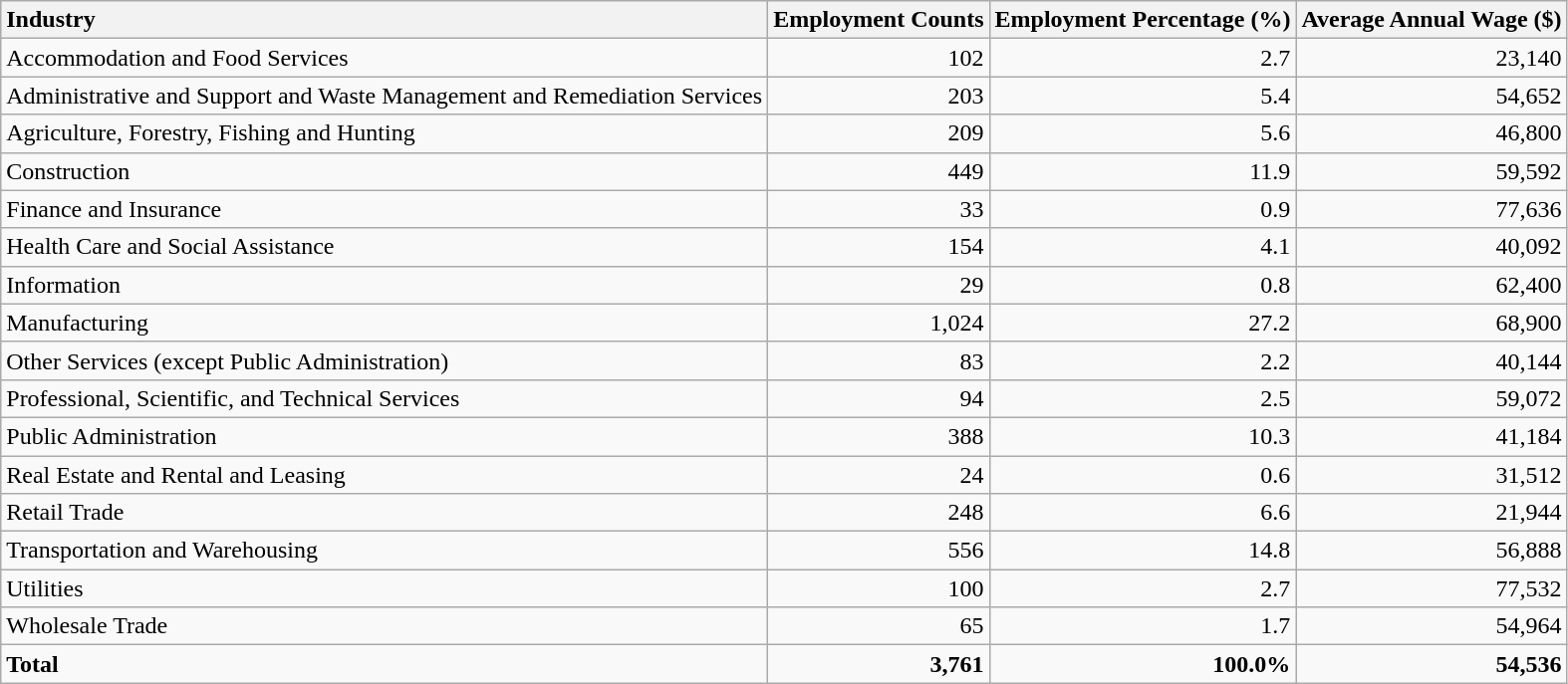<table class="wikitable sortable">
<tr>
<th style="text-align:left;">Industry</th>
<th style="text-align:right;">Employment Counts</th>
<th style="text-align:right;">Employment Percentage (%)</th>
<th style="text-align:right;">Average Annual Wage ($)</th>
</tr>
<tr>
<td style="text-align:left;">Accommodation and Food Services</td>
<td style="text-align:right;">102</td>
<td style="text-align:right;">2.7</td>
<td style="text-align:right;">23,140</td>
</tr>
<tr>
<td style="text-align:left;">Administrative and Support and Waste Management and Remediation Services</td>
<td style="text-align:right;">203</td>
<td style="text-align:right;">5.4</td>
<td style="text-align:right;">54,652</td>
</tr>
<tr>
<td style="text-align:left;">Agriculture, Forestry, Fishing and Hunting</td>
<td style="text-align:right;">209</td>
<td style="text-align:right;">5.6</td>
<td style="text-align:right;">46,800</td>
</tr>
<tr>
<td style="text-align:left;">Construction</td>
<td style="text-align:right;">449</td>
<td style="text-align:right;">11.9</td>
<td style="text-align:right;">59,592</td>
</tr>
<tr>
<td style="text-align:left;">Finance and Insurance</td>
<td style="text-align:right;">33</td>
<td style="text-align:right;">0.9</td>
<td style="text-align:right;">77,636</td>
</tr>
<tr>
<td style="text-align:left;">Health Care and Social Assistance</td>
<td style="text-align:right;">154</td>
<td style="text-align:right;">4.1</td>
<td style="text-align:right;">40,092</td>
</tr>
<tr>
<td style="text-align:left;">Information</td>
<td style="text-align:right;">29</td>
<td style="text-align:right;">0.8</td>
<td style="text-align:right;">62,400</td>
</tr>
<tr>
<td style="text-align:left;">Manufacturing</td>
<td style="text-align:right;">1,024</td>
<td style="text-align:right;">27.2</td>
<td style="text-align:right;">68,900</td>
</tr>
<tr>
<td style="text-align:left;">Other Services (except Public Administration)</td>
<td style="text-align:right;">83</td>
<td style="text-align:right;">2.2</td>
<td style="text-align:right;">40,144</td>
</tr>
<tr>
<td style="text-align:left;">Professional, Scientific, and Technical Services</td>
<td style="text-align:right;">94</td>
<td style="text-align:right;">2.5</td>
<td style="text-align:right;">59,072</td>
</tr>
<tr>
<td style="text-align:left;">Public Administration</td>
<td style="text-align:right;">388</td>
<td style="text-align:right;">10.3</td>
<td style="text-align:right;">41,184</td>
</tr>
<tr>
<td style="text-align:left;">Real Estate and Rental and Leasing</td>
<td style="text-align:right;">24</td>
<td style="text-align:right;">0.6</td>
<td style="text-align:right;">31,512</td>
</tr>
<tr>
<td style="text-align:left;">Retail Trade</td>
<td style="text-align:right;">248</td>
<td style="text-align:right;">6.6</td>
<td style="text-align:right;">21,944</td>
</tr>
<tr>
<td style="text-align:left;">Transportation and Warehousing</td>
<td style="text-align:right;">556</td>
<td style="text-align:right;">14.8</td>
<td style="text-align:right;">56,888</td>
</tr>
<tr>
<td style="text-align:left;">Utilities</td>
<td style="text-align:right;">100</td>
<td style="text-align:right;">2.7</td>
<td style="text-align:right;">77,532</td>
</tr>
<tr>
<td style="text-align:left;">Wholesale Trade</td>
<td style="text-align:right;">65</td>
<td style="text-align:right;">1.7</td>
<td style="text-align:right;">54,964</td>
</tr>
<tr>
<td style="text-align:left; font-weight:bold;"><strong>Total</strong></td>
<td style="text-align:right; font-weight:bold;"><strong>3,761</strong></td>
<td style="text-align:right; font-weight:bold;"><strong>100.0%</strong></td>
<td style="text-align:right; font-weight:bold;"><strong>54,536</strong></td>
</tr>
</table>
